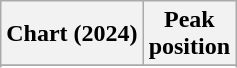<table class="wikitable sortable plainrowheaders" style="text-align:center">
<tr>
<th scope="col">Chart (2024)</th>
<th scope="col">Peak<br>position</th>
</tr>
<tr>
</tr>
<tr>
</tr>
</table>
